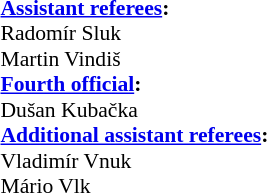<table width=50% style="font-size: 90%">
<tr>
<td><br><strong><a href='#'>Assistant referees</a>:</strong>
<br>  Radomír Sluk
<br>  Martin Vindiš
<br><strong><a href='#'>Fourth official</a>:</strong>
<br>  Dušan Kubačka
<br><strong><a href='#'>Additional assistant referees</a>:</strong>
<br>  Vladimír Vnuk
<br>  Mário Vlk</td>
</tr>
</table>
